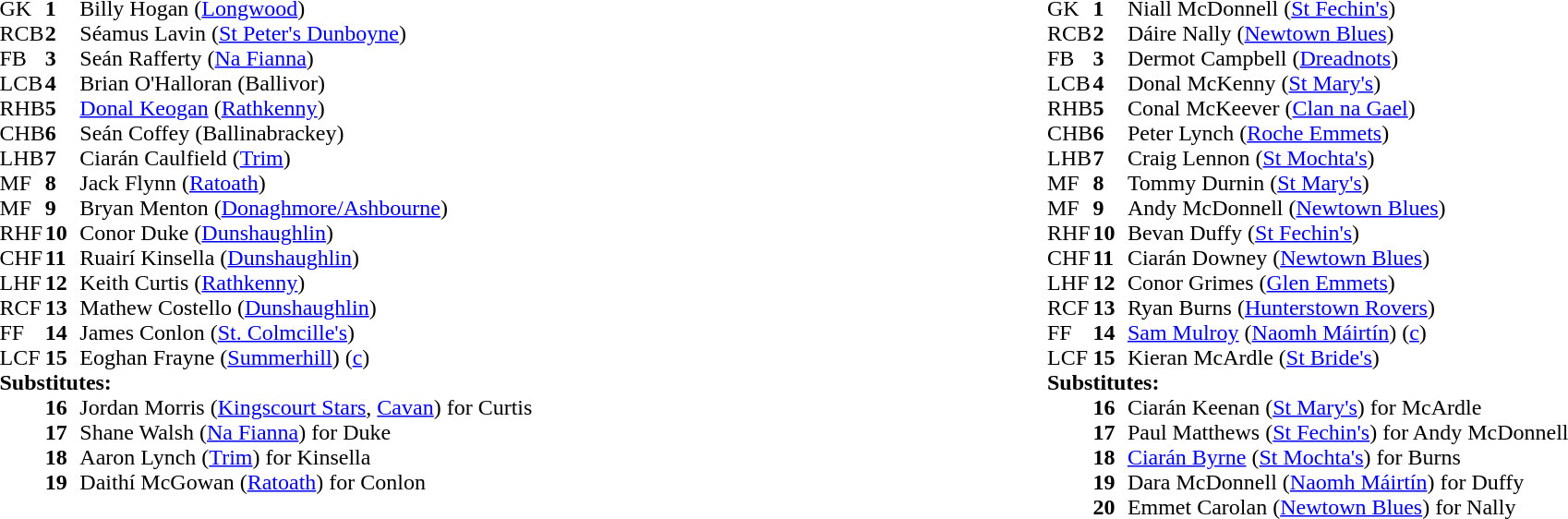<table style="width:100%;">
<tr>
<td style="vertical-align:top; width:50%"><br><table cellspacing="0" cellpadding="0">
<tr>
<th width="25"></th>
<th width="25"></th>
</tr>
<tr>
<td>GK</td>
<td><strong>1</strong></td>
<td>Billy Hogan (<a href='#'>Longwood</a>)</td>
</tr>
<tr>
<td>RCB</td>
<td><strong>2</strong></td>
<td>Séamus Lavin (<a href='#'>St Peter's Dunboyne</a>)</td>
</tr>
<tr>
<td>FB</td>
<td><strong>3</strong></td>
<td>Seán Rafferty (<a href='#'>Na Fianna</a>)</td>
</tr>
<tr>
<td>LCB</td>
<td><strong>4</strong></td>
<td>Brian O'Halloran (Ballivor)</td>
</tr>
<tr>
<td>RHB</td>
<td><strong>5</strong></td>
<td><a href='#'>Donal Keogan</a> (<a href='#'>Rathkenny</a>)</td>
</tr>
<tr>
<td>CHB</td>
<td><strong>6</strong></td>
<td>Seán Coffey (Ballinabrackey)</td>
</tr>
<tr>
<td>LHB</td>
<td><strong>7</strong></td>
<td>Ciarán Caulfield (<a href='#'>Trim</a>)</td>
</tr>
<tr>
<td>MF</td>
<td><strong>8</strong></td>
<td>Jack Flynn (<a href='#'>Ratoath</a>)</td>
</tr>
<tr>
<td>MF</td>
<td><strong>9</strong></td>
<td>Bryan Menton (<a href='#'>Donaghmore/Ashbourne</a>)</td>
</tr>
<tr>
<td>RHF</td>
<td><strong>10</strong></td>
<td>Conor Duke (<a href='#'>Dunshaughlin</a>)</td>
</tr>
<tr>
<td>CHF</td>
<td><strong>11</strong></td>
<td>Ruairí Kinsella (<a href='#'>Dunshaughlin</a>)</td>
</tr>
<tr>
<td>LHF</td>
<td><strong>12</strong></td>
<td>Keith Curtis (<a href='#'>Rathkenny</a>)</td>
</tr>
<tr>
<td>RCF</td>
<td><strong>13</strong></td>
<td>Mathew Costello (<a href='#'>Dunshaughlin</a>)</td>
</tr>
<tr>
<td>FF</td>
<td><strong>14</strong></td>
<td>James Conlon (<a href='#'>St. Colmcille's</a>)</td>
</tr>
<tr>
<td>LCF</td>
<td><strong>15</strong></td>
<td>Eoghan Frayne (<a href='#'>Summerhill</a>) (<a href='#'>c</a>)</td>
</tr>
<tr>
<td colspan=3><strong>Substitutes:</strong></td>
</tr>
<tr>
<td></td>
<td><strong>16</strong></td>
<td>Jordan Morris (<a href='#'>Kingscourt Stars</a>, <a href='#'>Cavan</a>) for Curtis</td>
</tr>
<tr>
<td></td>
<td><strong>17</strong></td>
<td>Shane Walsh (<a href='#'>Na Fianna</a>) for Duke</td>
</tr>
<tr>
<td></td>
<td><strong>18</strong></td>
<td>Aaron Lynch (<a href='#'>Trim</a>) for Kinsella</td>
</tr>
<tr>
<td></td>
<td><strong>19</strong></td>
<td>Daithí McGowan (<a href='#'>Ratoath</a>) for Conlon</td>
</tr>
</table>
</td>
<td style="vertical-align:top; width:50%"><br><table cellspacing="0" cellpadding="0" style="margin:auto">
<tr>
<th width="25"></th>
<th width="25"></th>
</tr>
<tr>
<td>GK</td>
<td><strong>1</strong></td>
<td>Niall McDonnell (<a href='#'>St Fechin's</a>)</td>
</tr>
<tr>
<td>RCB</td>
<td><strong>2</strong></td>
<td>Dáire Nally (<a href='#'>Newtown Blues</a>)</td>
</tr>
<tr>
<td>FB</td>
<td><strong>3</strong></td>
<td>Dermot Campbell (<a href='#'>Dreadnots</a>)</td>
</tr>
<tr>
<td>LCB</td>
<td><strong>4</strong></td>
<td>Donal McKenny (<a href='#'>St Mary's</a>)</td>
</tr>
<tr>
<td>RHB</td>
<td><strong>5</strong></td>
<td>Conal McKeever (<a href='#'>Clan na Gael</a>)</td>
</tr>
<tr>
<td>CHB</td>
<td><strong>6</strong></td>
<td>Peter Lynch (<a href='#'>Roche Emmets</a>)</td>
</tr>
<tr>
<td>LHB</td>
<td><strong>7</strong></td>
<td>Craig Lennon (<a href='#'>St Mochta's</a>)</td>
</tr>
<tr>
<td>MF</td>
<td><strong>8</strong></td>
<td>Tommy Durnin (<a href='#'>St Mary's</a>)</td>
</tr>
<tr>
<td>MF</td>
<td><strong>9</strong></td>
<td>Andy McDonnell (<a href='#'>Newtown Blues</a>)</td>
</tr>
<tr>
<td>RHF</td>
<td><strong>10</strong></td>
<td>Bevan Duffy (<a href='#'>St Fechin's</a>)</td>
</tr>
<tr>
<td>CHF</td>
<td><strong>11</strong></td>
<td>Ciarán Downey (<a href='#'>Newtown Blues</a>)</td>
</tr>
<tr>
<td>LHF</td>
<td><strong>12</strong></td>
<td>Conor Grimes (<a href='#'>Glen Emmets</a>)</td>
</tr>
<tr>
<td>RCF</td>
<td><strong>13</strong></td>
<td>Ryan Burns (<a href='#'>Hunterstown Rovers</a>)</td>
</tr>
<tr>
<td>FF</td>
<td><strong>14</strong></td>
<td><a href='#'>Sam Mulroy</a> (<a href='#'>Naomh Máirtín</a>) (<a href='#'>c</a>)</td>
</tr>
<tr>
<td>LCF</td>
<td><strong>15</strong></td>
<td>Kieran McArdle (<a href='#'>St Bride's</a>)</td>
</tr>
<tr>
<td colspan=3><strong>Substitutes:</strong></td>
</tr>
<tr>
<td></td>
<td><strong>16</strong></td>
<td>Ciarán Keenan (<a href='#'>St Mary's</a>) for McArdle</td>
</tr>
<tr>
<td></td>
<td><strong>17</strong></td>
<td>Paul Matthews (<a href='#'>St Fechin's</a>) for Andy McDonnell</td>
</tr>
<tr>
<td></td>
<td><strong>18</strong></td>
<td><a href='#'>Ciarán Byrne</a> (<a href='#'>St Mochta's</a>) for Burns</td>
</tr>
<tr>
<td></td>
<td><strong>19</strong></td>
<td>Dara McDonnell (<a href='#'>Naomh Máirtín</a>) for Duffy</td>
</tr>
<tr>
<td></td>
<td><strong>20</strong></td>
<td>Emmet Carolan (<a href='#'>Newtown Blues</a>) for Nally</td>
</tr>
</table>
</td>
</tr>
<tr>
</tr>
</table>
